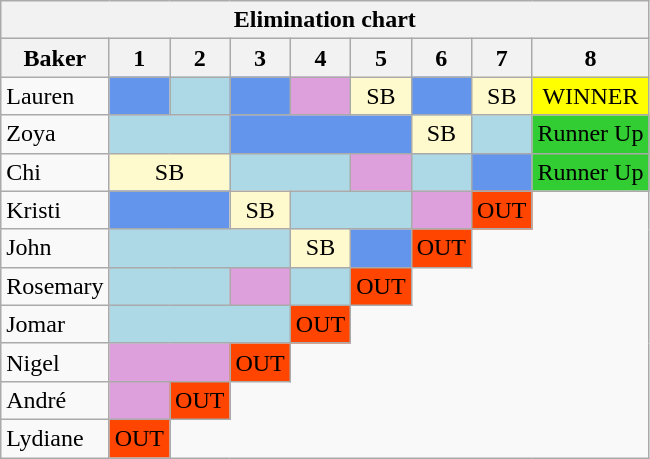<table class="wikitable" style="text-align:center">
<tr>
<th ! colspan="16">Elimination chart</th>
</tr>
<tr 7373>
<th>Baker</th>
<th>1</th>
<th>2</th>
<th>3</th>
<th>4</th>
<th>5</th>
<th>6</th>
<th>7</th>
<th>8</th>
</tr>
<tr>
<td align="left">Lauren</td>
<td style="background:Cornflowerblue;"></td>
<td style="background:Lightblue;"></td>
<td style="background:Cornflowerblue;"></td>
<td style="background:Plum;"></td>
<td style="background:LemonChiffon;">SB</td>
<td style="background:Cornflowerblue;"></td>
<td style="background:LemonChiffon;">SB</td>
<td style="background:Yellow;">WINNER</td>
</tr>
<tr>
<td align="left">Zoya</td>
<td colspan="2" style="background:Lightblue;"></td>
<td colspan="3" style="background:Cornflowerblue;"></td>
<td style="background:LemonChiffon;">SB</td>
<td style="background:Lightblue;"></td>
<td style="background:LimeGreen;">Runner Up</td>
</tr>
<tr>
<td align="left">Chi</td>
<td colspan="2" style="background:LemonChiffon;">SB</td>
<td colspan="2" style="background:Lightblue;"></td>
<td style="background:Plum;"></td>
<td style="background:Lightblue;"></td>
<td style="background:Cornflowerblue;"></td>
<td style="background:LimeGreen;">Runner Up</td>
</tr>
<tr>
<td align="left">Kristi</td>
<td colspan="2" style="background:Cornflowerblue;"></td>
<td style="background:LemonChiffon;">SB</td>
<td colspan="2" style="background:Lightblue;"></td>
<td style="background:Plum;"></td>
<td style="background:orangered;">OUT</td>
</tr>
<tr>
<td align="left">John</td>
<td colspan="3" style="background:Lightblue;"></td>
<td style="background:LemonChiffon;">SB</td>
<td style="background:Cornflowerblue;"></td>
<td style="background:orangered;">OUT</td>
</tr>
<tr>
<td align="left">Rosemary</td>
<td colspan="2" style="background:Lightblue;"></td>
<td style="background:Plum;"></td>
<td style="background:Lightblue;"></td>
<td style="background:orangered;">OUT</td>
</tr>
<tr>
<td align="left">Jomar</td>
<td colspan="3" style="background:Lightblue;"></td>
<td style="background:orangered;">OUT</td>
</tr>
<tr>
<td align="left">Nigel</td>
<td colspan="2" style="background:Plum;"></td>
<td style="background:orangered;">OUT</td>
</tr>
<tr>
<td align="left">André</td>
<td style="background:Plum;"></td>
<td style="background:orangered;">OUT</td>
</tr>
<tr>
<td align="left">Lydiane</td>
<td style="background:orangered;">OUT</td>
</tr>
</table>
